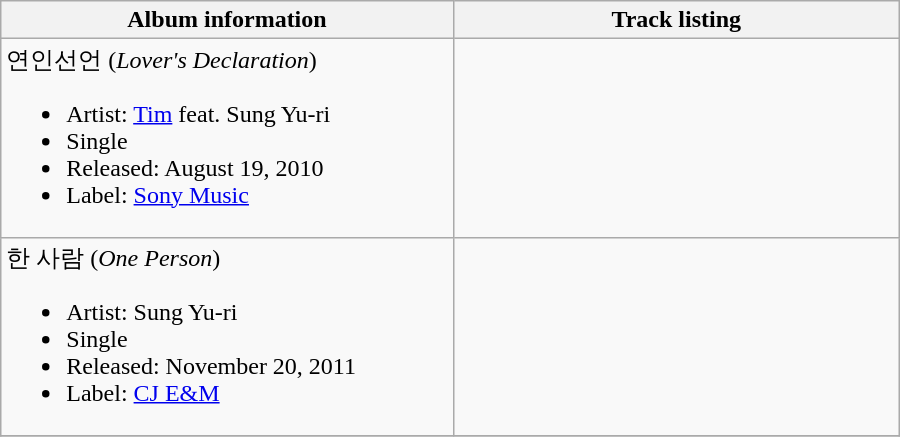<table class="wikitable" style="width: 600px;">
<tr>
<th>Album information</th>
<th align="center" width="290px">Track listing</th>
</tr>
<tr>
<td>연인선언 (<em>Lover's Declaration</em>)<br><ul><li>Artist: <a href='#'>Tim</a> feat. Sung Yu-ri</li><li>Single</li><li>Released: August 19, 2010</li><li>Label: <a href='#'>Sony Music</a></li></ul></td>
<td style="font-size: 85%;"></td>
</tr>
<tr>
<td>한 사람 (<em>One Person</em>)<br><ul><li>Artist: Sung Yu-ri</li><li>Single</li><li>Released: November 20, 2011</li><li>Label: <a href='#'>CJ E&M</a></li></ul></td>
<td style="font-size: 85%;"></td>
</tr>
<tr>
</tr>
</table>
